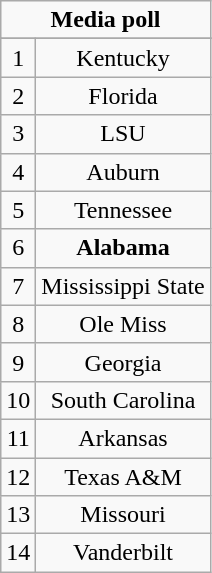<table class="wikitable">
<tr align="center">
<td align="center" Colspan="3"><strong>Media poll</strong></td>
</tr>
<tr align="center">
</tr>
<tr align="center">
<td>1</td>
<td>Kentucky</td>
</tr>
<tr align="center">
<td>2</td>
<td>Florida</td>
</tr>
<tr align="center">
<td>3</td>
<td>LSU</td>
</tr>
<tr align="center">
<td>4</td>
<td>Auburn</td>
</tr>
<tr align="center">
<td>5</td>
<td>Tennessee</td>
</tr>
<tr align="center">
<td>6</td>
<td><strong>Alabama</strong></td>
</tr>
<tr align="center">
<td>7</td>
<td>Mississippi State</td>
</tr>
<tr align="center">
<td>8</td>
<td>Ole Miss</td>
</tr>
<tr align="center">
<td>9</td>
<td>Georgia</td>
</tr>
<tr align="center">
<td>10</td>
<td>South Carolina</td>
</tr>
<tr align="center">
<td>11</td>
<td>Arkansas</td>
</tr>
<tr align="center">
<td>12</td>
<td>Texas A&M</td>
</tr>
<tr align="center">
<td>13</td>
<td>Missouri</td>
</tr>
<tr align="center">
<td>14</td>
<td>Vanderbilt</td>
</tr>
</table>
